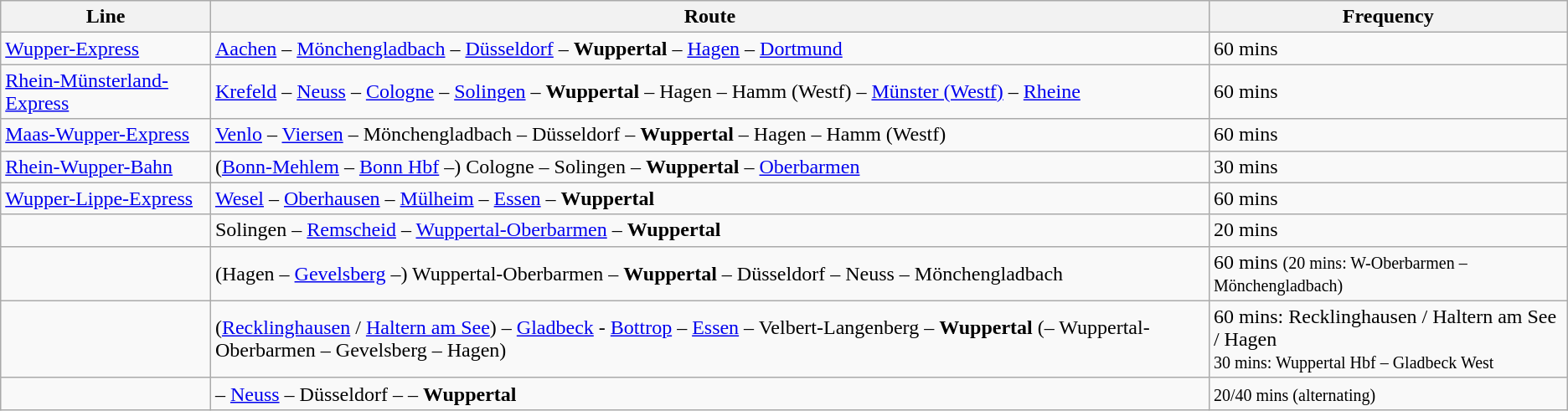<table class="wikitable">
<tr class="hintergrundfarbe5">
<th>Line</th>
<th>Route</th>
<th>Frequency</th>
</tr>
<tr>
<td> <a href='#'>Wupper-Express</a></td>
<td><a href='#'>Aachen</a> – <a href='#'>Mönchengladbach</a> – <a href='#'>Düsseldorf</a> – <strong>Wuppertal</strong> – <a href='#'>Hagen</a> – <a href='#'>Dortmund</a></td>
<td>60 mins</td>
</tr>
<tr>
<td>  <a href='#'>Rhein-Münsterland-Express</a></td>
<td><a href='#'>Krefeld</a> – <a href='#'>Neuss</a> – <a href='#'>Cologne</a> – <a href='#'>Solingen</a> – <strong>Wuppertal</strong> – Hagen – Hamm (Westf) – <a href='#'>Münster (Westf)</a> – <a href='#'>Rheine</a></td>
<td>60 mins</td>
</tr>
<tr>
<td> <a href='#'>Maas-Wupper-Express</a></td>
<td><a href='#'>Venlo</a> – <a href='#'>Viersen</a> – Mönchengladbach – Düsseldorf – <strong>Wuppertal</strong> – Hagen – Hamm (Westf)</td>
<td>60 mins</td>
</tr>
<tr>
<td> <a href='#'>Rhein-Wupper-Bahn</a></td>
<td>(<a href='#'>Bonn-Mehlem</a> – <a href='#'>Bonn Hbf</a> –) Cologne – Solingen – <strong>Wuppertal</strong> – <a href='#'>Oberbarmen</a></td>
<td>30 mins</td>
</tr>
<tr>
<td> <a href='#'>Wupper-Lippe-Express</a></td>
<td><a href='#'>Wesel</a> – <a href='#'>Oberhausen</a> – <a href='#'>Mülheim</a> – <a href='#'>Essen</a> – <strong>Wuppertal</strong></td>
<td>60 mins</td>
</tr>
<tr>
<td></td>
<td>Solingen – <a href='#'>Remscheid</a> – <a href='#'>Wuppertal-Oberbarmen</a> – <strong>Wuppertal</strong></td>
<td>20 mins</td>
</tr>
<tr>
<td></td>
<td>(Hagen – <a href='#'>Gevelsberg</a> –) Wuppertal-Oberbarmen – <strong>Wuppertal</strong> – Düsseldorf – Neuss – Mönchengladbach</td>
<td>60 mins <small>(20 mins: W-Oberbarmen – Mönchengladbach)</small></td>
</tr>
<tr>
<td></td>
<td>(<a href='#'>Recklinghausen</a> / <a href='#'>Haltern am See</a>) – <a href='#'>Gladbeck</a> - <a href='#'>Bottrop</a> – <a href='#'>Essen</a> – Velbert-Langenberg – <strong>Wuppertal</strong> (– Wuppertal-Oberbarmen – Gevelsberg – Hagen)</td>
<td>60 mins: Recklinghausen / Haltern am See / Hagen<br><small>30 mins: Wuppertal Hbf – Gladbeck West</small></td>
</tr>
<tr>
<td></td>
<td> – <a href='#'>Neuss</a> –  Düsseldorf –  – <strong>Wuppertal</strong></td>
<td><small>20/40 mins (alternating)</small></td>
</tr>
</table>
